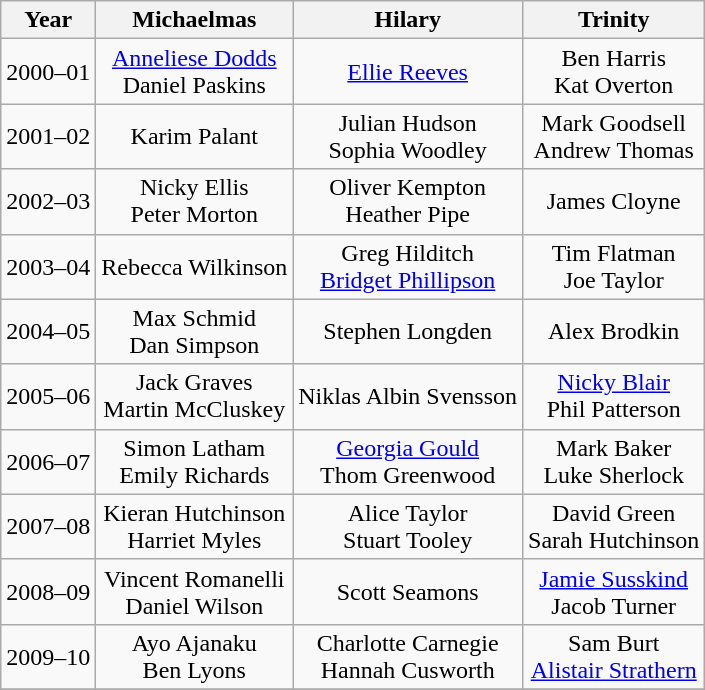<table class="wikitable sortable">
<tr>
<th>Year</th>
<th>Michaelmas</th>
<th>Hilary</th>
<th>Trinity</th>
</tr>
<tr>
<td align="center">2000–01</td>
<td align="center"> <a href='#'>Anneliese Dodds</a> <br>  Daniel Paskins</td>
<td align="center"> <a href='#'>Ellie Reeves</a></td>
<td align="center">Ben Harris <br> Kat Overton</td>
</tr>
<tr>
<td align="center">2001–02</td>
<td align="center"> Karim Palant</td>
<td align="center"> Julian Hudson <br>  Sophia Woodley</td>
<td align="center"> Mark Goodsell <br>  Andrew Thomas</td>
</tr>
<tr>
<td align="center">2002–03</td>
<td align="center"> Nicky Ellis <br>  Peter Morton</td>
<td align="center"> Oliver Kempton <br>  Heather Pipe</td>
<td align="center"> James Cloyne</td>
</tr>
<tr>
<td align="center">2003–04</td>
<td align="center"> Rebecca Wilkinson</td>
<td align="center"> Greg Hilditch <br>  <a href='#'>Bridget Phillipson</a></td>
<td align="center">Tim Flatman <br> Joe Taylor</td>
</tr>
<tr>
<td align="center">2004–05</td>
<td align="center">Max Schmid <br> Dan Simpson</td>
<td align="center"> Stephen Longden</td>
<td align="center"> Alex Brodkin</td>
</tr>
<tr>
<td align="center">2005–06</td>
<td align="center"> Jack Graves <br>  Martin McCluskey</td>
<td align="center"> Niklas Albin Svensson</td>
<td align="center"> <a href='#'>Nicky Blair</a> <br>  Phil Patterson</td>
</tr>
<tr>
<td align="center">2006–07</td>
<td align="center"> Simon Latham <br>  Emily Richards</td>
<td align="center"> <a href='#'>Georgia Gould</a> <br> Thom Greenwood</td>
<td align="center">Mark Baker <br> Luke Sherlock</td>
</tr>
<tr>
<td align="center">2007–08</td>
<td align="center">Kieran Hutchinson <br> Harriet Myles</td>
<td align="center">Alice Taylor <br> Stuart Tooley</td>
<td align="center"> David Green <br> Sarah Hutchinson</td>
</tr>
<tr>
<td align="center">2008–09</td>
<td align="center">Vincent Romanelli <br> Daniel Wilson</td>
<td align="center"> Scott Seamons</td>
<td align="center"> <a href='#'>Jamie Susskind</a> <br> Jacob Turner</td>
</tr>
<tr>
<td align="center">2009–10</td>
<td align="center"> Ayo Ajanaku <br>  Ben Lyons</td>
<td align="center"> Charlotte Carnegie <br> Hannah Cusworth</td>
<td align="center">Sam Burt <br>  <a href='#'>Alistair Strathern</a></td>
</tr>
<tr>
</tr>
</table>
